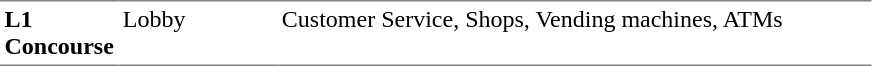<table table border=0 cellspacing=0 cellpadding=3>
<tr>
<td style="border-bottom:solid 1px gray; border-top:solid 1px gray;" valign=top width=50><strong>L1<br>Concourse</strong></td>
<td style="border-bottom:solid 1px gray; border-top:solid 1px gray;" valign=top width=100>Lobby</td>
<td style="border-bottom:solid 1px gray; border-top:solid 1px gray;" valign=top width=390>Customer Service, Shops, Vending machines, ATMs</td>
</tr>
</table>
